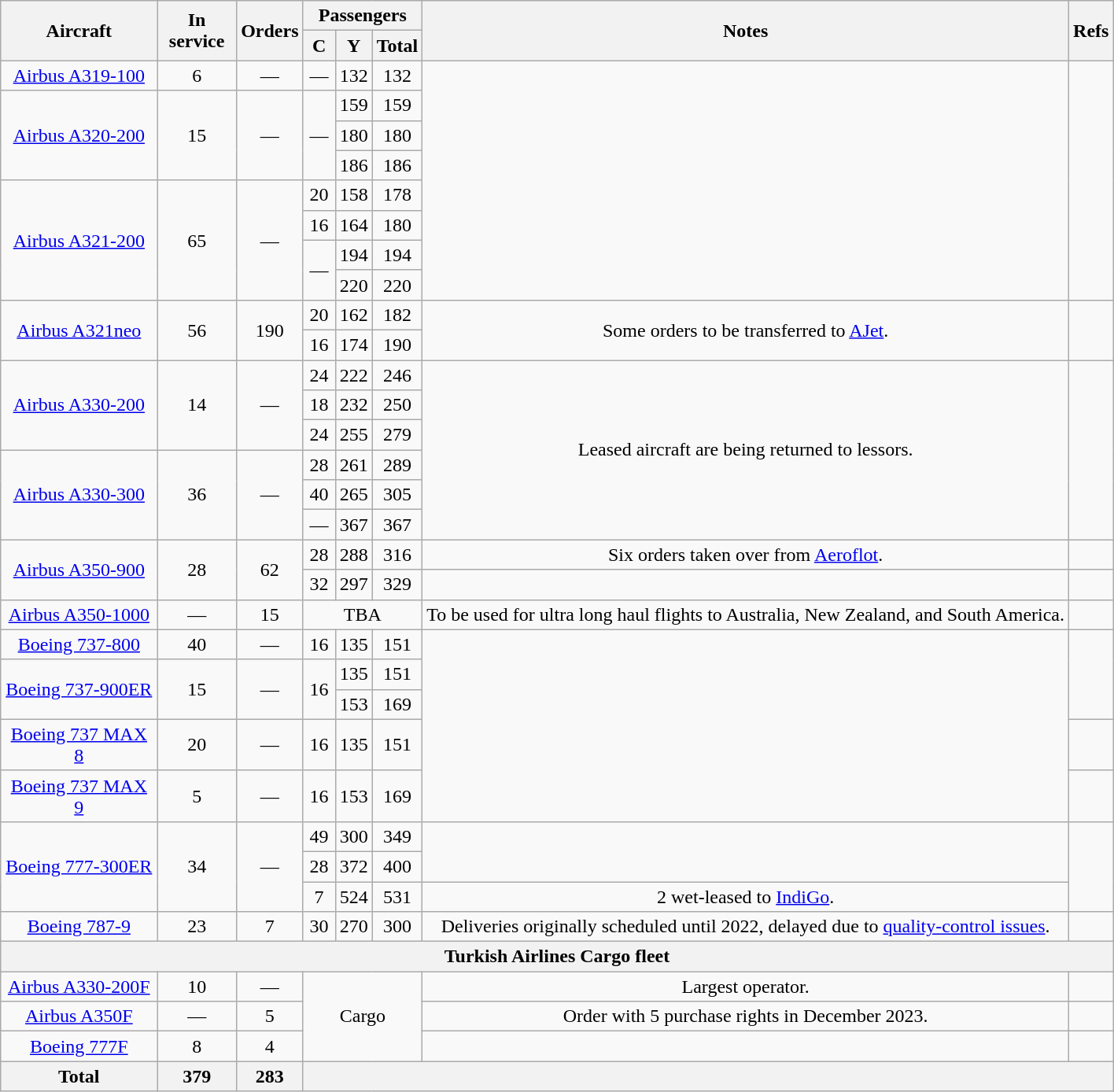<table class="wikitable plainrowheaders" style="border-collapse:collapse;text-align:center;margin:auto;">
<tr>
<th rowspan="2" scope="col" style="width:125px;">Aircraft</th>
<th rowspan="2" scope="col" style="width:60px;">In service</th>
<th rowspan="2" scope="col" style="width:40px;">Orders</th>
<th colspan="3" scope="col">Passengers</th>
<th rowspan="2" scope="col">Notes</th>
<th rowspan="2" scope="col"><div><abbr>Refs</abbr></div></th>
</tr>
<tr>
<th style="width:20px;"><abbr>C</abbr></th>
<th style="width:20px;"><abbr>Y</abbr></th>
<th style="width:20px;">Total</th>
</tr>
<tr>
<td scope="row"><a href='#'>Airbus A319-100</a></td>
<td>6</td>
<td>—</td>
<td>—</td>
<td>132</td>
<td>132</td>
<td rowspan="8"></td>
<td rowspan="8"></td>
</tr>
<tr>
<td rowspan="3" scope="row"><a href='#'>Airbus A320-200</a></td>
<td rowspan="3">15</td>
<td rowspan="3">—</td>
<td rowspan="3">—</td>
<td>159</td>
<td>159</td>
</tr>
<tr>
<td>180</td>
<td>180</td>
</tr>
<tr>
<td>186</td>
<td>186</td>
</tr>
<tr>
<td rowspan="4" scope="row"><a href='#'>Airbus A321-200</a></td>
<td rowspan="4">65</td>
<td rowspan="4">—</td>
<td>20</td>
<td>158</td>
<td>178</td>
</tr>
<tr>
<td>16</td>
<td>164</td>
<td>180</td>
</tr>
<tr>
<td rowspan="2">—</td>
<td>194</td>
<td>194</td>
</tr>
<tr>
<td>220</td>
<td>220</td>
</tr>
<tr>
<td rowspan="2" scope="row"><a href='#'>Airbus A321neo</a></td>
<td rowspan="2">56</td>
<td rowspan="2">190</td>
<td>20</td>
<td>162</td>
<td>182</td>
<td rowspan="2">Some orders to be transferred to <a href='#'>AJet</a>.</td>
<td rowspan="2"></td>
</tr>
<tr>
<td>16</td>
<td>174</td>
<td>190</td>
</tr>
<tr>
<td rowspan="3" scope="row"><a href='#'>Airbus A330-200</a></td>
<td rowspan="3">14</td>
<td rowspan="3">—</td>
<td>24</td>
<td>222</td>
<td>246</td>
<td rowspan="6">Leased aircraft are being returned to lessors.</td>
<td rowspan="6"></td>
</tr>
<tr>
<td>18</td>
<td>232</td>
<td>250</td>
</tr>
<tr>
<td>24</td>
<td>255</td>
<td>279</td>
</tr>
<tr>
<td rowspan="3" scope="row"><a href='#'>Airbus A330-300</a></td>
<td rowspan="3">36</td>
<td rowspan="3">—</td>
<td>28</td>
<td>261</td>
<td>289</td>
</tr>
<tr>
<td>40</td>
<td>265</td>
<td>305</td>
</tr>
<tr>
<td>—</td>
<td>367</td>
<td>367</td>
</tr>
<tr>
<td rowspan="2"><a href='#'>Airbus A350-900</a></td>
<td rowspan="2">28</td>
<td rowspan="2">62</td>
<td>28</td>
<td>288</td>
<td>316</td>
<td>Six orders taken over from <a href='#'>Aeroflot</a>.</td>
<td></td>
</tr>
<tr>
<td>32</td>
<td>297</td>
<td>329</td>
<td></td>
<td></td>
</tr>
<tr>
<td scope="row"><a href='#'>Airbus A350-1000</a></td>
<td>—</td>
<td>15</td>
<td colspan="3"><abbr>TBA</abbr></td>
<td>To be used for ultra long haul flights to Australia, New Zealand, and South America.</td>
<td></td>
</tr>
<tr>
<td scope="row"><a href='#'>Boeing 737-800</a></td>
<td>40</td>
<td>—</td>
<td>16</td>
<td>135</td>
<td>151</td>
<td rowspan="5"></td>
<td rowspan="3"></td>
</tr>
<tr>
<td rowspan="2" scope="row"><a href='#'>Boeing 737-900ER</a></td>
<td rowspan="2">15</td>
<td rowspan="2">—</td>
<td rowspan="2">16</td>
<td>135</td>
<td>151</td>
</tr>
<tr>
<td>153</td>
<td>169</td>
</tr>
<tr>
<td scope="row"><a href='#'>Boeing 737 MAX 8</a></td>
<td>20</td>
<td>—</td>
<td>16</td>
<td>135</td>
<td>151</td>
<td></td>
</tr>
<tr>
<td scope="row"><a href='#'>Boeing 737 MAX 9</a></td>
<td>5</td>
<td>—</td>
<td>16</td>
<td>153</td>
<td>169</td>
<td></td>
</tr>
<tr>
<td rowspan="3" scope="row"><a href='#'>Boeing 777-300ER</a></td>
<td rowspan="3">34</td>
<td rowspan="3">—</td>
<td>49</td>
<td>300</td>
<td>349</td>
<td rowspan="2"></td>
<td rowspan="3"></td>
</tr>
<tr>
<td>28</td>
<td>372</td>
<td>400</td>
</tr>
<tr>
<td>7</td>
<td>524</td>
<td>531</td>
<td>2 wet-leased to <a href='#'>IndiGo</a>.</td>
</tr>
<tr>
<td scope="row"><a href='#'>Boeing 787-9</a></td>
<td>23</td>
<td>7</td>
<td>30</td>
<td>270</td>
<td>300</td>
<td>Deliveries originally scheduled until 2022, delayed due to <a href='#'>quality-control issues</a>.</td>
<td></td>
</tr>
<tr>
<th colspan="8">Turkish Airlines Cargo fleet</th>
</tr>
<tr>
<td scope="row"><a href='#'>Airbus A330-200F</a></td>
<td>10</td>
<td>—</td>
<td colspan="3" rowspan="3"><div><abbr>Cargo</abbr></div></td>
<td>Largest operator.</td>
<td></td>
</tr>
<tr>
<td scope="row"><a href='#'>Airbus A350F</a></td>
<td>—</td>
<td>5</td>
<td>Order with 5 purchase rights in December 2023.</td>
<td></td>
</tr>
<tr>
<td scope="row"><a href='#'>Boeing 777F</a></td>
<td>8</td>
<td>4</td>
<td></td>
<td></td>
</tr>
<tr>
<th>Total</th>
<th>379</th>
<th>283</th>
<th colspan="5"></th>
</tr>
</table>
